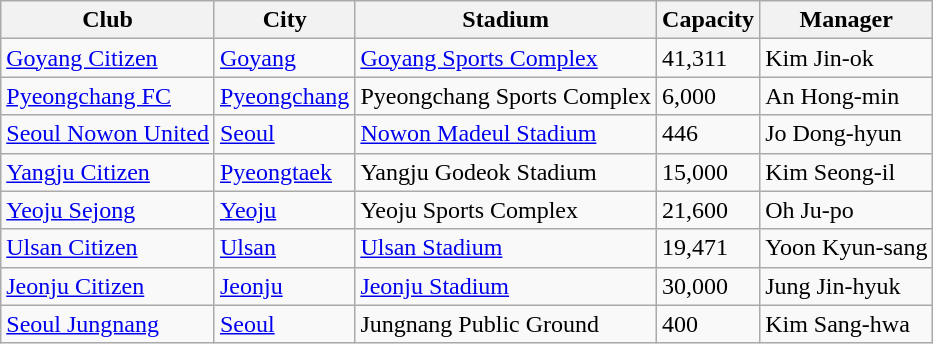<table class="wikitable sortable" style="text-align: left;">
<tr>
<th>Club</th>
<th>City</th>
<th>Stadium</th>
<th>Capacity</th>
<th>Manager</th>
</tr>
<tr>
<td><a href='#'>Goyang Citizen</a></td>
<td><a href='#'>Goyang</a></td>
<td><a href='#'>Goyang Sports Complex</a></td>
<td>41,311</td>
<td> Kim Jin-ok</td>
</tr>
<tr>
<td><a href='#'>Pyeongchang FC</a></td>
<td><a href='#'>Pyeongchang</a></td>
<td>Pyeongchang Sports Complex</td>
<td>6,000</td>
<td> An Hong-min</td>
</tr>
<tr>
<td><a href='#'>Seoul Nowon United</a></td>
<td><a href='#'>Seoul</a></td>
<td><a href='#'>Nowon Madeul Stadium</a></td>
<td>446</td>
<td> Jo Dong-hyun</td>
</tr>
<tr>
<td><a href='#'>Yangju Citizen</a></td>
<td><a href='#'>Pyeongtaek</a></td>
<td>Yangju Godeok Stadium</td>
<td>15,000</td>
<td> Kim Seong-il</td>
</tr>
<tr>
<td><a href='#'>Yeoju Sejong</a></td>
<td><a href='#'>Yeoju</a></td>
<td>Yeoju Sports Complex</td>
<td>21,600</td>
<td> Oh Ju-po</td>
</tr>
<tr>
<td><a href='#'>Ulsan Citizen</a></td>
<td><a href='#'>Ulsan</a></td>
<td><a href='#'>Ulsan Stadium</a></td>
<td>19,471</td>
<td> Yoon Kyun-sang</td>
</tr>
<tr>
<td><a href='#'>Jeonju Citizen</a></td>
<td><a href='#'>Jeonju</a></td>
<td><a href='#'>Jeonju Stadium</a></td>
<td>30,000</td>
<td> Jung Jin-hyuk</td>
</tr>
<tr>
<td><a href='#'>Seoul Jungnang</a></td>
<td><a href='#'>Seoul</a></td>
<td>Jungnang Public Ground</td>
<td>400</td>
<td> Kim Sang-hwa</td>
</tr>
</table>
